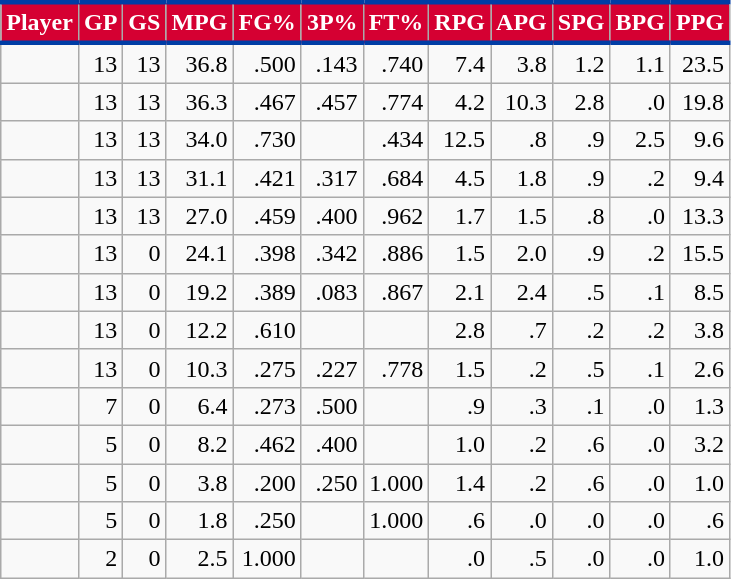<table class="wikitable sortable" style="text-align:right;">
<tr>
<th style="background:#D50032; color:#FFFFFF; border-top:#003DA5 3px solid; border-bottom:#003DA5 3px solid;">Player</th>
<th style="background:#D50032; color:#FFFFFF; border-top:#003DA5 3px solid; border-bottom:#003DA5 3px solid;">GP</th>
<th style="background:#D50032; color:#FFFFFF; border-top:#003DA5 3px solid; border-bottom:#003DA5 3px solid;">GS</th>
<th style="background:#D50032; color:#FFFFFF; border-top:#003DA5 3px solid; border-bottom:#003DA5 3px solid;">MPG</th>
<th style="background:#D50032; color:#FFFFFF; border-top:#003DA5 3px solid; border-bottom:#003DA5 3px solid;">FG%</th>
<th style="background:#D50032; color:#FFFFFF; border-top:#003DA5 3px solid; border-bottom:#003DA5 3px solid;">3P%</th>
<th style="background:#D50032; color:#FFFFFF; border-top:#003DA5 3px solid; border-bottom:#003DA5 3px solid;">FT%</th>
<th style="background:#D50032; color:#FFFFFF; border-top:#003DA5 3px solid; border-bottom:#003DA5 3px solid;">RPG</th>
<th style="background:#D50032; color:#FFFFFF; border-top:#003DA5 3px solid; border-bottom:#003DA5 3px solid;">APG</th>
<th style="background:#D50032; color:#FFFFFF; border-top:#003DA5 3px solid; border-bottom:#003DA5 3px solid;">SPG</th>
<th style="background:#D50032; color:#FFFFFF; border-top:#003DA5 3px solid; border-bottom:#003DA5 3px solid;">BPG</th>
<th style="background:#D50032; color:#FFFFFF; border-top:#003DA5 3px solid; border-bottom:#003DA5 3px solid;">PPG</th>
</tr>
<tr>
<td style="text-align:left;"></td>
<td>13</td>
<td>13</td>
<td>36.8</td>
<td>.500</td>
<td>.143</td>
<td>.740</td>
<td>7.4</td>
<td>3.8</td>
<td>1.2</td>
<td>1.1</td>
<td>23.5</td>
</tr>
<tr>
<td style="text-align:left;"></td>
<td>13</td>
<td>13</td>
<td>36.3</td>
<td>.467</td>
<td>.457</td>
<td>.774</td>
<td>4.2</td>
<td>10.3</td>
<td>2.8</td>
<td>.0</td>
<td>19.8</td>
</tr>
<tr>
<td style="text-align:left;"></td>
<td>13</td>
<td>13</td>
<td>34.0</td>
<td>.730</td>
<td></td>
<td>.434</td>
<td>12.5</td>
<td>.8</td>
<td>.9</td>
<td>2.5</td>
<td>9.6</td>
</tr>
<tr>
<td style="text-align:left;"></td>
<td>13</td>
<td>13</td>
<td>31.1</td>
<td>.421</td>
<td>.317</td>
<td>.684</td>
<td>4.5</td>
<td>1.8</td>
<td>.9</td>
<td>.2</td>
<td>9.4</td>
</tr>
<tr>
<td style="text-align:left;"></td>
<td>13</td>
<td>13</td>
<td>27.0</td>
<td>.459</td>
<td>.400</td>
<td>.962</td>
<td>1.7</td>
<td>1.5</td>
<td>.8</td>
<td>.0</td>
<td>13.3</td>
</tr>
<tr>
<td style="text-align:left;"></td>
<td>13</td>
<td>0</td>
<td>24.1</td>
<td>.398</td>
<td>.342</td>
<td>.886</td>
<td>1.5</td>
<td>2.0</td>
<td>.9</td>
<td>.2</td>
<td>15.5</td>
</tr>
<tr>
<td style="text-align:left;"></td>
<td>13</td>
<td>0</td>
<td>19.2</td>
<td>.389</td>
<td>.083</td>
<td>.867</td>
<td>2.1</td>
<td>2.4</td>
<td>.5</td>
<td>.1</td>
<td>8.5</td>
</tr>
<tr>
<td style="text-align:left;"></td>
<td>13</td>
<td>0</td>
<td>12.2</td>
<td>.610</td>
<td></td>
<td></td>
<td>2.8</td>
<td>.7</td>
<td>.2</td>
<td>.2</td>
<td>3.8</td>
</tr>
<tr>
<td style="text-align:left;"></td>
<td>13</td>
<td>0</td>
<td>10.3</td>
<td>.275</td>
<td>.227</td>
<td>.778</td>
<td>1.5</td>
<td>.2</td>
<td>.5</td>
<td>.1</td>
<td>2.6</td>
</tr>
<tr>
<td style="text-align:left;"></td>
<td>7</td>
<td>0</td>
<td>6.4</td>
<td>.273</td>
<td>.500</td>
<td></td>
<td>.9</td>
<td>.3</td>
<td>.1</td>
<td>.0</td>
<td>1.3</td>
</tr>
<tr>
<td style="text-align:left;"></td>
<td>5</td>
<td>0</td>
<td>8.2</td>
<td>.462</td>
<td>.400</td>
<td></td>
<td>1.0</td>
<td>.2</td>
<td>.6</td>
<td>.0</td>
<td>3.2</td>
</tr>
<tr>
<td style="text-align:left;"></td>
<td>5</td>
<td>0</td>
<td>3.8</td>
<td>.200</td>
<td>.250</td>
<td>1.000</td>
<td>1.4</td>
<td>.2</td>
<td>.6</td>
<td>.0</td>
<td>1.0</td>
</tr>
<tr>
<td style="text-align:left;"></td>
<td>5</td>
<td>0</td>
<td>1.8</td>
<td>.250</td>
<td></td>
<td>1.000</td>
<td>.6</td>
<td>.0</td>
<td>.0</td>
<td>.0</td>
<td>.6</td>
</tr>
<tr>
<td style="text-align:left;"></td>
<td>2</td>
<td>0</td>
<td>2.5</td>
<td>1.000</td>
<td></td>
<td></td>
<td>.0</td>
<td>.5</td>
<td>.0</td>
<td>.0</td>
<td>1.0</td>
</tr>
</table>
